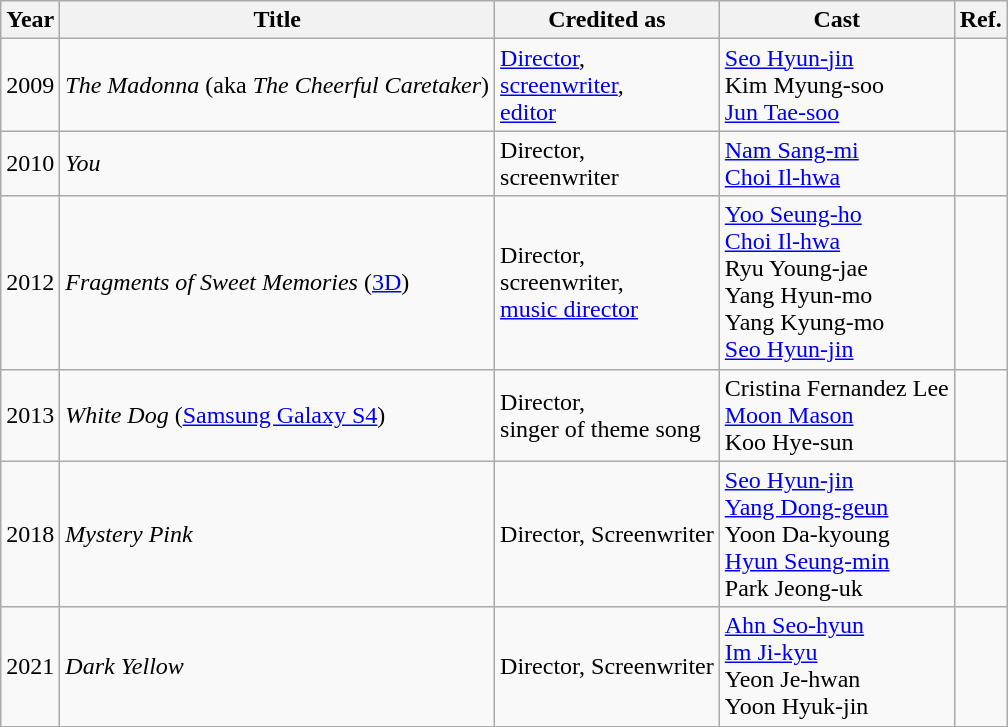<table class="wikitable">
<tr>
<th>Year</th>
<th>Title</th>
<th>Credited as</th>
<th>Cast</th>
<th>Ref.</th>
</tr>
<tr>
<td>2009</td>
<td><em>The Madonna</em> (aka <em>The Cheerful Caretaker</em>)</td>
<td><a href='#'>Director</a>, <br> <a href='#'>screenwriter</a>, <br> <a href='#'>editor</a></td>
<td><a href='#'>Seo Hyun-jin</a> <br> Kim Myung-soo <br> <a href='#'>Jun Tae-soo</a></td>
<td></td>
</tr>
<tr>
<td>2010</td>
<td><em>You</em></td>
<td>Director, <br> screenwriter</td>
<td><a href='#'>Nam Sang-mi</a> <br> <a href='#'>Choi Il-hwa</a></td>
<td></td>
</tr>
<tr>
<td>2012</td>
<td><em>Fragments of Sweet Memories</em> (<a href='#'>3D</a>)</td>
<td>Director, <br> screenwriter, <br> <a href='#'>music director</a></td>
<td><a href='#'>Yoo Seung-ho</a> <br> <a href='#'>Choi Il-hwa</a> <br> Ryu Young-jae <br> Yang Hyun-mo <br> Yang Kyung-mo <br> <a href='#'>Seo Hyun-jin</a></td>
<td><br></td>
</tr>
<tr>
<td>2013</td>
<td><em>White Dog</em> (<a href='#'>Samsung Galaxy S4</a>)</td>
<td>Director, <br> singer of theme song</td>
<td>Cristina Fernandez Lee <br> <a href='#'>Moon Mason</a> <br> Koo Hye-sun</td>
<td></td>
</tr>
<tr>
<td>2018</td>
<td><em>Mystery Pink</em></td>
<td>Director, Screenwriter</td>
<td><a href='#'>Seo Hyun-jin</a><br><a href='#'>Yang Dong-geun</a><br>Yoon Da-kyoung<br><a href='#'>Hyun Seung-min</a><br>Park Jeong-uk</td>
<td></td>
</tr>
<tr>
<td>2021</td>
<td><em>Dark Yellow</em></td>
<td>Director, Screenwriter</td>
<td><a href='#'>Ahn Seo-hyun</a> <br> <a href='#'>Im Ji-kyu</a> <br> Yeon Je-hwan <br> Yoon Hyuk-jin</td>
<td></td>
</tr>
</table>
